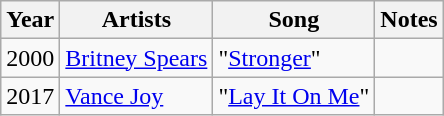<table class="wikitable sortable">
<tr>
<th>Year</th>
<th>Artists</th>
<th>Song</th>
<th class="unsortable">Notes</th>
</tr>
<tr>
<td>2000</td>
<td><a href='#'>Britney Spears</a></td>
<td>"<a href='#'>Stronger</a>"</td>
<td></td>
</tr>
<tr>
<td>2017</td>
<td><a href='#'>Vance Joy</a></td>
<td>"<a href='#'>Lay It On Me</a>"</td>
<td></td>
</tr>
</table>
